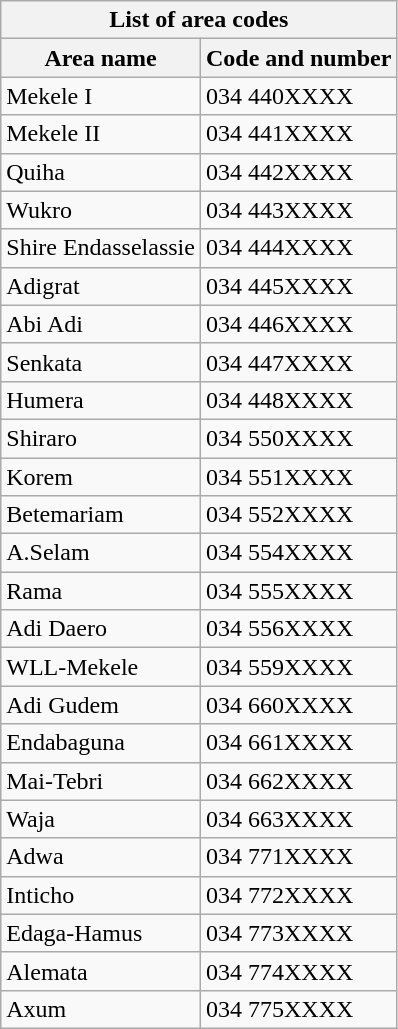<table class="wikitable">
<tr>
<th colspan="2">List of area codes</th>
</tr>
<tr>
<th>Area name</th>
<th>Code and number</th>
</tr>
<tr>
<td>Mekele I</td>
<td>034 440XXXX</td>
</tr>
<tr>
<td>Mekele II</td>
<td>034 441XXXX</td>
</tr>
<tr>
<td>Quiha</td>
<td>034 442XXXX</td>
</tr>
<tr>
<td>Wukro</td>
<td>034 443XXXX</td>
</tr>
<tr>
<td>Shire Endasselassie</td>
<td>034 444XXXX</td>
</tr>
<tr>
<td>Adigrat</td>
<td>034 445XXXX</td>
</tr>
<tr>
<td>Abi Adi</td>
<td>034 446XXXX</td>
</tr>
<tr>
<td>Senkata</td>
<td>034 447XXXX</td>
</tr>
<tr>
<td>Humera</td>
<td>034 448XXXX</td>
</tr>
<tr>
<td>Shiraro</td>
<td>034 550XXXX</td>
</tr>
<tr>
<td>Korem</td>
<td>034 551XXXX</td>
</tr>
<tr>
<td>Betemariam</td>
<td>034 552XXXX</td>
</tr>
<tr>
<td>A.Selam</td>
<td>034 554XXXX</td>
</tr>
<tr>
<td>Rama</td>
<td>034 555XXXX</td>
</tr>
<tr>
<td>Adi Daero</td>
<td>034 556XXXX</td>
</tr>
<tr>
<td>WLL-Mekele</td>
<td>034 559XXXX</td>
</tr>
<tr>
<td>Adi Gudem</td>
<td>034 660XXXX</td>
</tr>
<tr>
<td>Endabaguna</td>
<td>034 661XXXX</td>
</tr>
<tr>
<td>Mai-Tebri</td>
<td>034 662XXXX</td>
</tr>
<tr>
<td>Waja</td>
<td>034 663XXXX</td>
</tr>
<tr>
<td>Adwa</td>
<td>034 771XXXX</td>
</tr>
<tr>
<td>Inticho</td>
<td>034 772XXXX</td>
</tr>
<tr>
<td>Edaga-Hamus</td>
<td>034 773XXXX</td>
</tr>
<tr>
<td>Alemata</td>
<td>034 774XXXX</td>
</tr>
<tr>
<td>Axum</td>
<td>034 775XXXX</td>
</tr>
</table>
